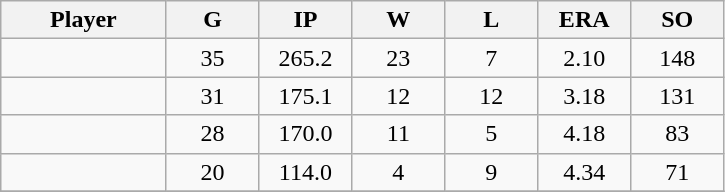<table class="wikitable sortable">
<tr>
<th bgcolor="#DDDDFF" width="16%">Player</th>
<th bgcolor="#DDDDFF" width="9%">G</th>
<th bgcolor="#DDDDFF" width="9%">IP</th>
<th bgcolor="#DDDDFF" width="9%">W</th>
<th bgcolor="#DDDDFF" width="9%">L</th>
<th bgcolor="#DDDDFF" width="9%">ERA</th>
<th bgcolor="#DDDDFF" width="9%">SO</th>
</tr>
<tr align="center">
<td></td>
<td>35</td>
<td>265.2</td>
<td>23</td>
<td>7</td>
<td>2.10</td>
<td>148</td>
</tr>
<tr align="center">
<td></td>
<td>31</td>
<td>175.1</td>
<td>12</td>
<td>12</td>
<td>3.18</td>
<td>131</td>
</tr>
<tr align="center">
<td></td>
<td>28</td>
<td>170.0</td>
<td>11</td>
<td>5</td>
<td>4.18</td>
<td>83</td>
</tr>
<tr align="center">
<td></td>
<td>20</td>
<td>114.0</td>
<td>4</td>
<td>9</td>
<td>4.34</td>
<td>71</td>
</tr>
<tr align="center">
</tr>
</table>
